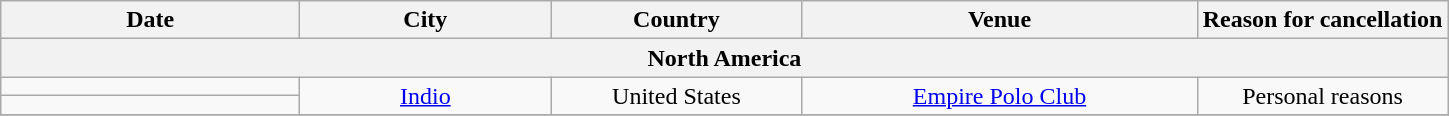<table class="wikitable plainrowheaders" style="text-align:center;">
<tr>
<th scope="col" style="width:12em;">Date</th>
<th scope="col" style="width:10em;">City</th>
<th scope="col" style="width:10em;">Country</th>
<th scope="col" style="width:16em;">Venue</th>
<th scope="col" style="width:10em;">Reason for cancellation</th>
</tr>
<tr>
<th colspan="7"><strong>North America</strong></th>
</tr>
<tr>
<td align="center"></td>
<td align="center"rowspan="2"><a href='#'>Indio</a></td>
<td align="center"rowspan="2">United States</td>
<td align="center"rowspan="2"><a href='#'>Empire Polo Club</a></td>
<td align="center"rowspan="2">Personal reasons</td>
</tr>
<tr>
<td align="center"></td>
</tr>
<tr>
</tr>
</table>
